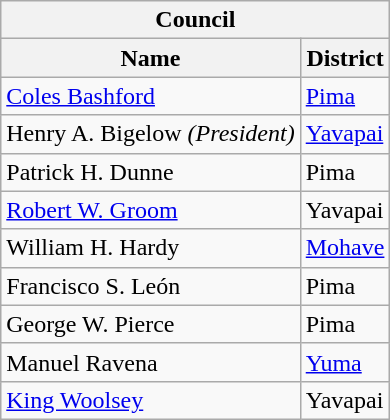<table class="wikitable">
<tr>
<th colspan="2">Council</th>
</tr>
<tr>
<th>Name</th>
<th>District</th>
</tr>
<tr>
<td><a href='#'>Coles Bashford</a></td>
<td><a href='#'>Pima</a></td>
</tr>
<tr>
<td>Henry A. Bigelow <em>(President)</em></td>
<td><a href='#'>Yavapai</a></td>
</tr>
<tr>
<td>Patrick H. Dunne</td>
<td>Pima</td>
</tr>
<tr>
<td><a href='#'>Robert W. Groom</a></td>
<td>Yavapai</td>
</tr>
<tr>
<td>William H. Hardy</td>
<td><a href='#'>Mohave</a></td>
</tr>
<tr>
<td>Francisco S. León</td>
<td>Pima</td>
</tr>
<tr>
<td>George W. Pierce</td>
<td>Pima</td>
</tr>
<tr>
<td>Manuel Ravena</td>
<td><a href='#'>Yuma</a></td>
</tr>
<tr>
<td><a href='#'>King Woolsey</a></td>
<td>Yavapai</td>
</tr>
</table>
